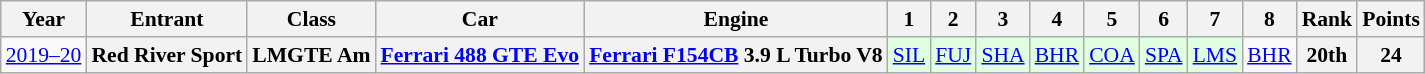<table class="wikitable" style="text-align:center; font-size:90%">
<tr>
<th>Year</th>
<th>Entrant</th>
<th>Class</th>
<th>Car</th>
<th>Engine</th>
<th>1</th>
<th>2</th>
<th>3</th>
<th>4</th>
<th>5</th>
<th>6</th>
<th>7</th>
<th>8</th>
<th>Rank</th>
<th>Points</th>
</tr>
<tr>
<td><a href='#'>2019–20</a></td>
<th>Red River Sport</th>
<th>LMGTE Am</th>
<th><a href='#'>Ferrari 488 GTE Evo</a></th>
<th><a href='#'>Ferrari F154CB</a> 3.9 L Turbo V8</th>
<td style="background:#DFFFDF;"><a href='#'>SIL</a><br></td>
<td style="background:#DFFFDF;"><a href='#'>FUJ</a><br></td>
<td style="background:#DFFFDF;"><a href='#'>SHA</a><br></td>
<td style="background:#DFFFDF;"><a href='#'>BHR</a><br></td>
<td style="background:#DFFFDF;"><a href='#'>COA</a><br></td>
<td style="background:#DFFFDF;"><a href='#'>SPA</a><br></td>
<td style="background:#DFFFDF;"><a href='#'>LMS</a><br></td>
<td style="background:#;"><a href='#'>BHR</a><br></td>
<th>20th</th>
<th>24</th>
</tr>
</table>
